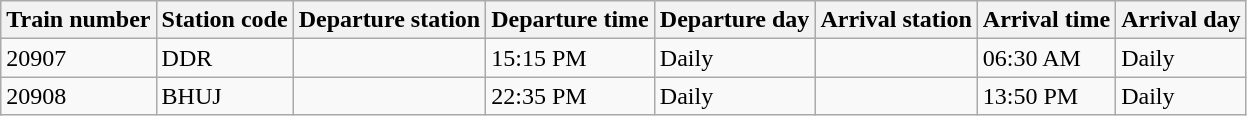<table class="wikitable">
<tr>
<th>Train number</th>
<th>Station code</th>
<th>Departure station</th>
<th>Departure time</th>
<th>Departure day</th>
<th>Arrival station</th>
<th>Arrival time</th>
<th>Arrival day</th>
</tr>
<tr>
<td>20907</td>
<td>DDR</td>
<td></td>
<td>15:15 PM</td>
<td>Daily</td>
<td></td>
<td>06:30 AM</td>
<td>Daily</td>
</tr>
<tr>
<td>20908</td>
<td>BHUJ</td>
<td></td>
<td>22:35 PM</td>
<td>Daily</td>
<td></td>
<td>13:50 PM</td>
<td>Daily</td>
</tr>
</table>
